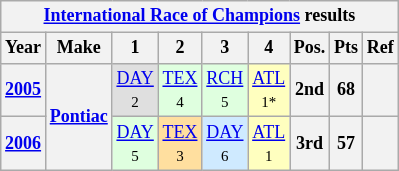<table class="wikitable" style="text-align:center; font-size:75%">
<tr>
<th colspan=9><a href='#'>International Race of Champions</a> results</th>
</tr>
<tr>
<th>Year</th>
<th>Make</th>
<th>1</th>
<th>2</th>
<th>3</th>
<th>4</th>
<th>Pos.</th>
<th>Pts</th>
<th>Ref</th>
</tr>
<tr>
<th><a href='#'>2005</a></th>
<th rowspan=2><a href='#'>Pontiac</a></th>
<td style="background:#DFDFDF;"><a href='#'>DAY</a><br><small>2</small></td>
<td style="background:#DFFFDF;"><a href='#'>TEX</a><br><small>4</small></td>
<td style="background:#DFFFDF;"><a href='#'>RCH</a><br><small>5</small></td>
<td style="background:#FFFFBF;"><a href='#'>ATL</a><br><small>1*</small></td>
<th>2nd</th>
<th>68</th>
<th></th>
</tr>
<tr>
<th><a href='#'>2006</a></th>
<td style="background:#DFFFDF;"><a href='#'>DAY</a><br><small>5</small></td>
<td style="background:#FFDF9F;"><a href='#'>TEX</a><br><small>3</small></td>
<td style="background:#CFEAFF;"><a href='#'>DAY</a><br><small>6</small></td>
<td style="background:#FFFFBF;"><a href='#'>ATL</a><br><small>1</small></td>
<th>3rd</th>
<th>57</th>
<th></th>
</tr>
</table>
